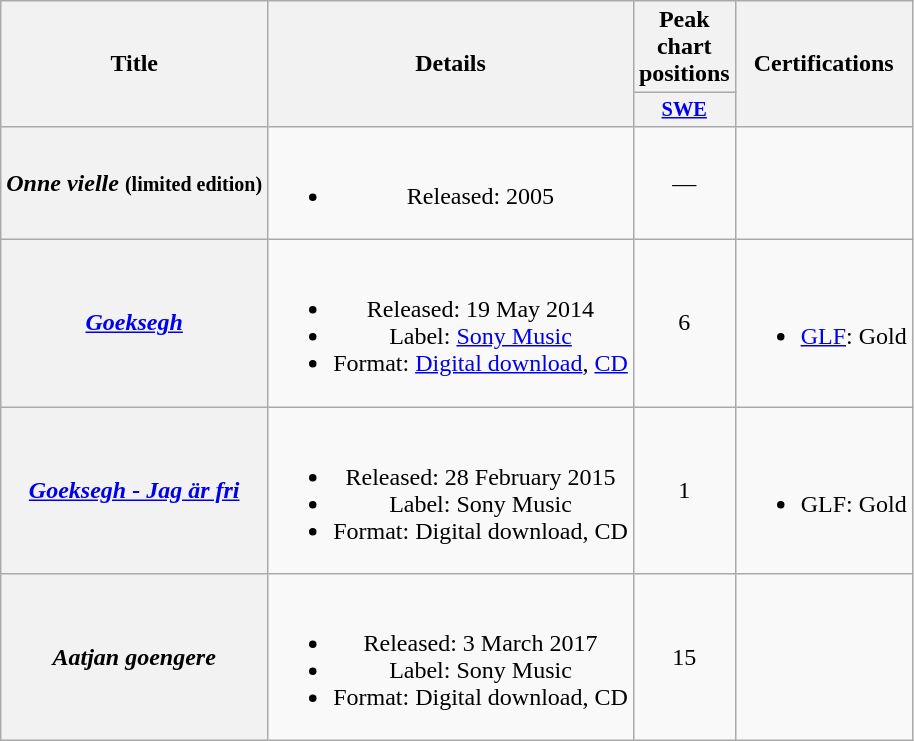<table class="wikitable plainrowheaders" style="text-align:center;">
<tr>
<th scope="col" rowspan="2">Title</th>
<th scope="col" rowspan="2">Details</th>
<th scope="col">Peak chart positions</th>
<th scope="col" rowspan="2">Certifications</th>
</tr>
<tr>
<th scope="col" style="width:3em;font-size:85%;"><a href='#'>SWE</a><br></th>
</tr>
<tr>
<th scope="row"><em>Onne vielle</em> <small>(limited edition)</small></th>
<td><br><ul><li>Released: 2005</li></ul></td>
<td>—</td>
<td></td>
</tr>
<tr>
<th scope="row"><em><a href='#'>Goeksegh</a></em></th>
<td><br><ul><li>Released: 19 May 2014</li><li>Label: <a href='#'>Sony Music</a></li><li>Format: <a href='#'>Digital download</a>, <a href='#'>CD</a></li></ul></td>
<td>6</td>
<td><br><ul><li><a href='#'>GLF</a>: Gold</li></ul></td>
</tr>
<tr>
<th scope="row"><em><a href='#'>Goeksegh - Jag är fri</a></em></th>
<td><br><ul><li>Released: 28 February 2015</li><li>Label: Sony Music</li><li>Format: Digital download, CD</li></ul></td>
<td>1</td>
<td><br><ul><li>GLF: Gold</li></ul></td>
</tr>
<tr>
<th scope="row"><em>Aatjan goengere</em></th>
<td><br><ul><li>Released: 3 March 2017</li><li>Label: Sony Music</li><li>Format: Digital download, CD</li></ul></td>
<td>15<br></td>
<td></td>
</tr>
</table>
